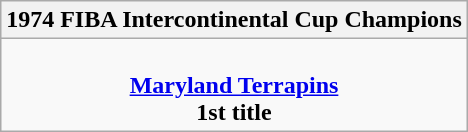<table class=wikitable style="text-align:center; margin:auto">
<tr>
<th>1974 FIBA Intercontinental Cup Champions</th>
</tr>
<tr>
<td><br> <strong><a href='#'>Maryland Terrapins</a></strong> <br> <strong>1st title</strong></td>
</tr>
</table>
